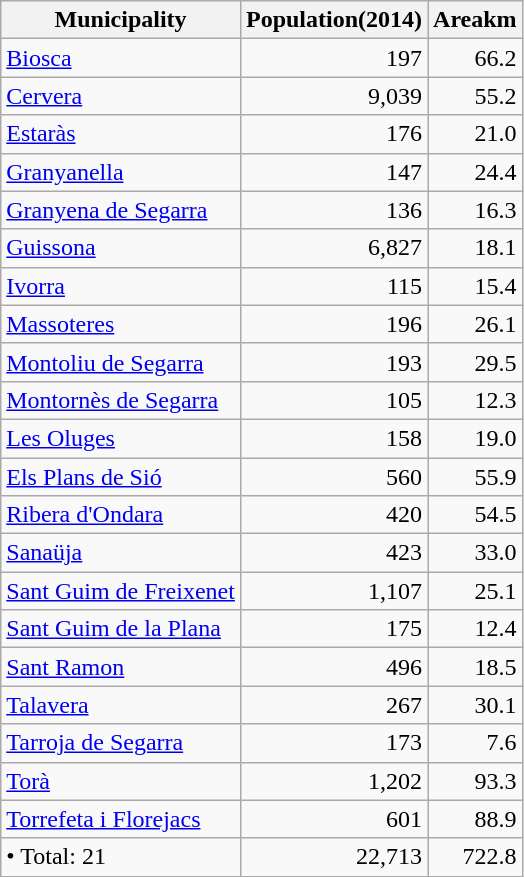<table class="wikitable sortable">
<tr>
<th>Municipality</th>
<th>Population(2014)</th>
<th>Areakm</th>
</tr>
<tr>
<td><a href='#'>Biosca</a></td>
<td align=right>197</td>
<td align=right>66.2</td>
</tr>
<tr>
<td><a href='#'>Cervera</a></td>
<td align=right>9,039</td>
<td align=right>55.2</td>
</tr>
<tr>
<td><a href='#'>Estaràs</a></td>
<td align=right>176</td>
<td align=right>21.0</td>
</tr>
<tr>
<td><a href='#'>Granyanella</a></td>
<td align=right>147</td>
<td align=right>24.4</td>
</tr>
<tr>
<td><a href='#'>Granyena de Segarra</a></td>
<td align=right>136</td>
<td align=right>16.3</td>
</tr>
<tr>
<td><a href='#'>Guissona</a></td>
<td align=right>6,827</td>
<td align=right>18.1</td>
</tr>
<tr>
<td><a href='#'>Ivorra</a></td>
<td align=right>115</td>
<td align=right>15.4</td>
</tr>
<tr>
<td><a href='#'>Massoteres</a></td>
<td align=right>196</td>
<td align=right>26.1</td>
</tr>
<tr>
<td><a href='#'>Montoliu de Segarra</a></td>
<td align=right>193</td>
<td align=right>29.5</td>
</tr>
<tr>
<td><a href='#'>Montornès de Segarra</a></td>
<td align=right>105</td>
<td align=right>12.3</td>
</tr>
<tr>
<td><a href='#'>Les Oluges</a></td>
<td align=right>158</td>
<td align=right>19.0</td>
</tr>
<tr>
<td><a href='#'>Els Plans de Sió</a></td>
<td align=right>560</td>
<td align=right>55.9</td>
</tr>
<tr>
<td><a href='#'>Ribera d'Ondara</a></td>
<td align=right>420</td>
<td align=right>54.5</td>
</tr>
<tr>
<td><a href='#'>Sanaüja</a></td>
<td align=right>423</td>
<td align=right>33.0</td>
</tr>
<tr>
<td><a href='#'>Sant Guim de Freixenet</a></td>
<td align=right>1,107</td>
<td align=right>25.1</td>
</tr>
<tr>
<td><a href='#'>Sant Guim de la Plana</a></td>
<td align=right>175</td>
<td align=right>12.4</td>
</tr>
<tr>
<td><a href='#'>Sant Ramon</a></td>
<td align=right>496</td>
<td align=right>18.5</td>
</tr>
<tr>
<td><a href='#'>Talavera</a></td>
<td align=right>267</td>
<td align=right>30.1</td>
</tr>
<tr>
<td><a href='#'>Tarroja de Segarra</a></td>
<td align=right>173</td>
<td align=right>7.6</td>
</tr>
<tr>
<td><a href='#'>Torà</a></td>
<td align=right>1,202</td>
<td align=right>93.3</td>
</tr>
<tr>
<td><a href='#'>Torrefeta i Florejacs</a></td>
<td align=right>601</td>
<td align=right>88.9</td>
</tr>
<tr>
<td>• Total: 21</td>
<td align=right>22,713</td>
<td align=right>722.8</td>
</tr>
</table>
